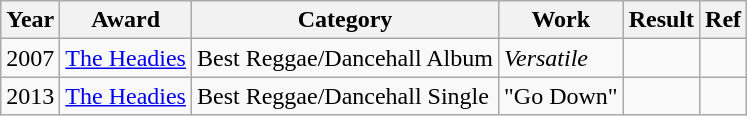<table class="wikitable">
<tr>
<th>Year</th>
<th>Award</th>
<th>Category</th>
<th>Work</th>
<th>Result</th>
<th>Ref</th>
</tr>
<tr>
<td>2007</td>
<td><a href='#'>The Headies</a></td>
<td>Best Reggae/Dancehall Album</td>
<td><em>Versatile</em></td>
<td></td>
<td></td>
</tr>
<tr>
<td>2013</td>
<td><a href='#'>The Headies</a></td>
<td>Best Reggae/Dancehall Single</td>
<td>"Go Down"</td>
<td></td>
<td></td>
</tr>
</table>
